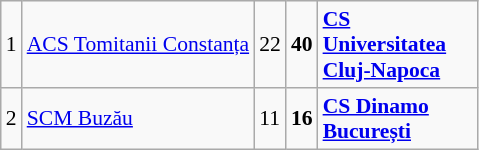<table class="wikitable gauche" cellpadding="0" cellspacing="0" style="font-size:90%;">
<tr>
<td>1</td>
<td><a href='#'>ACS Tomitanii Constanța</a></td>
<td>22</td>
<td><strong>40</strong></td>
<td width="100px"><strong><a href='#'>CS Universitatea Cluj-Napoca</a></strong></td>
</tr>
<tr>
<td>2</td>
<td><a href='#'>SCM Buzău</a></td>
<td>11</td>
<td><strong>16</strong></td>
<td><strong><a href='#'>CS Dinamo București</a></strong></td>
</tr>
</table>
